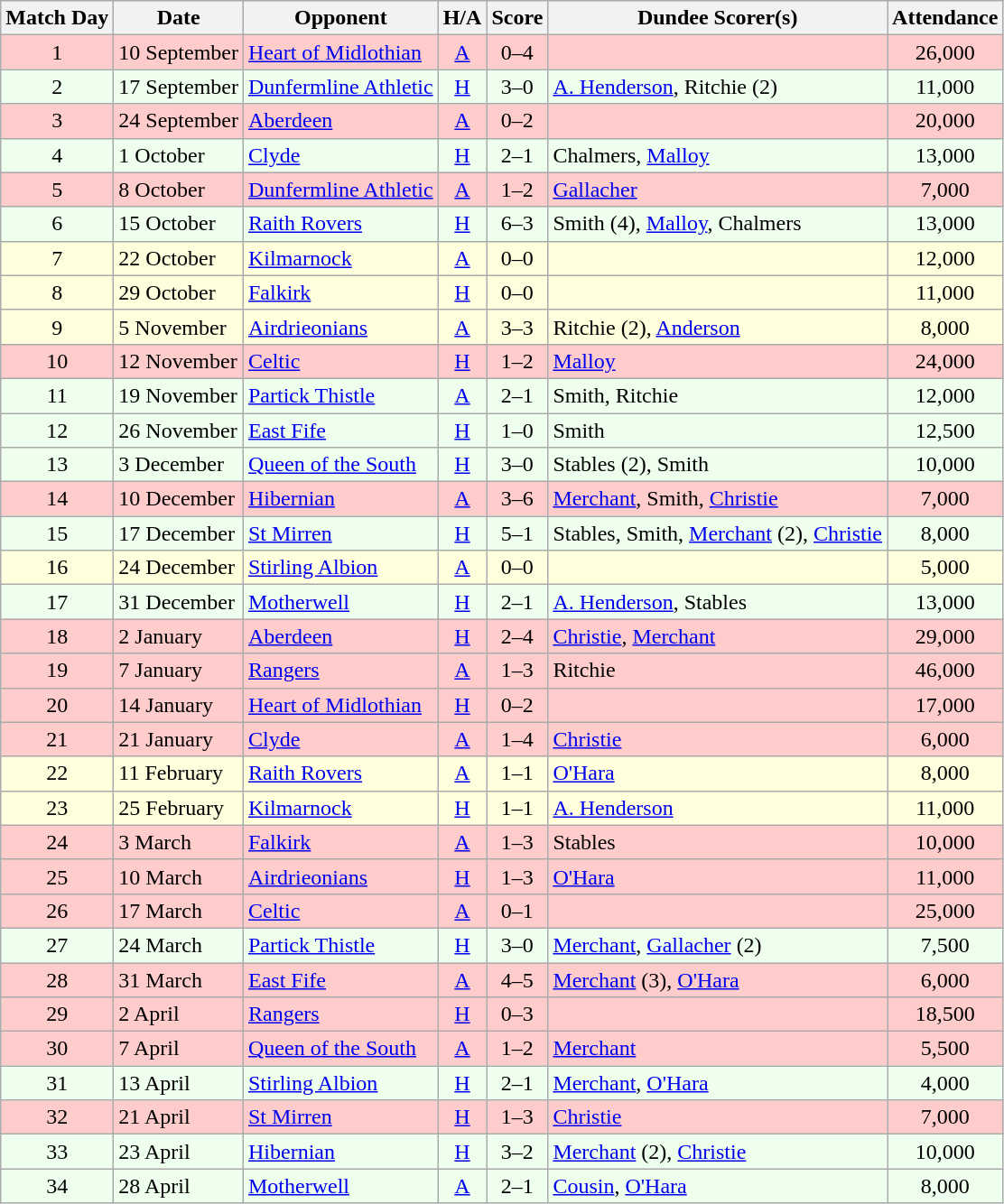<table class="wikitable" style="text-align:center">
<tr>
<th>Match Day</th>
<th>Date</th>
<th>Opponent</th>
<th>H/A</th>
<th>Score</th>
<th>Dundee Scorer(s)</th>
<th>Attendance</th>
</tr>
<tr bgcolor="#FFCCCC">
<td>1</td>
<td align="left">10 September</td>
<td align="left"><a href='#'>Heart of Midlothian</a></td>
<td><a href='#'>A</a></td>
<td>0–4</td>
<td align="left"></td>
<td>26,000</td>
</tr>
<tr bgcolor="#EEFFEE">
<td>2</td>
<td align="left">17 September</td>
<td align="left"><a href='#'>Dunfermline Athletic</a></td>
<td><a href='#'>H</a></td>
<td>3–0</td>
<td align="left"><a href='#'>A. Henderson</a>, Ritchie (2)</td>
<td>11,000</td>
</tr>
<tr bgcolor="#FFCCCC">
<td>3</td>
<td align="left">24 September</td>
<td align="left"><a href='#'>Aberdeen</a></td>
<td><a href='#'>A</a></td>
<td>0–2</td>
<td align="left"></td>
<td>20,000</td>
</tr>
<tr bgcolor="#EEFFEE">
<td>4</td>
<td align="left">1 October</td>
<td align="left"><a href='#'>Clyde</a></td>
<td><a href='#'>H</a></td>
<td>2–1</td>
<td align="left">Chalmers, <a href='#'>Malloy</a></td>
<td>13,000</td>
</tr>
<tr bgcolor="#FFCCCC">
<td>5</td>
<td align="left">8 October</td>
<td align="left"><a href='#'>Dunfermline Athletic</a></td>
<td><a href='#'>A</a></td>
<td>1–2</td>
<td align="left"><a href='#'>Gallacher</a></td>
<td>7,000</td>
</tr>
<tr bgcolor="#EEFFEE">
<td>6</td>
<td align="left">15 October</td>
<td align="left"><a href='#'>Raith Rovers</a></td>
<td><a href='#'>H</a></td>
<td>6–3</td>
<td align="left">Smith (4), <a href='#'>Malloy</a>, Chalmers</td>
<td>13,000</td>
</tr>
<tr bgcolor="#FFFFDD">
<td>7</td>
<td align="left">22 October</td>
<td align="left"><a href='#'>Kilmarnock</a></td>
<td><a href='#'>A</a></td>
<td>0–0</td>
<td align="left"></td>
<td>12,000</td>
</tr>
<tr bgcolor="#FFFFDD">
<td>8</td>
<td align="left">29 October</td>
<td align="left"><a href='#'>Falkirk</a></td>
<td><a href='#'>H</a></td>
<td>0–0</td>
<td align="left"></td>
<td>11,000</td>
</tr>
<tr bgcolor="#FFFFDD">
<td>9</td>
<td align="left">5 November</td>
<td align="left"><a href='#'>Airdrieonians</a></td>
<td><a href='#'>A</a></td>
<td>3–3</td>
<td align="left">Ritchie (2), <a href='#'>Anderson</a></td>
<td>8,000</td>
</tr>
<tr bgcolor="#FFCCCC">
<td>10</td>
<td align="left">12 November</td>
<td align="left"><a href='#'>Celtic</a></td>
<td><a href='#'>H</a></td>
<td>1–2</td>
<td align="left"><a href='#'>Malloy</a></td>
<td>24,000</td>
</tr>
<tr bgcolor="#EEFFEE">
<td>11</td>
<td align="left">19 November</td>
<td align="left"><a href='#'>Partick Thistle</a></td>
<td><a href='#'>A</a></td>
<td>2–1</td>
<td align="left">Smith, Ritchie</td>
<td>12,000</td>
</tr>
<tr bgcolor="#EEFFEE">
<td>12</td>
<td align="left">26 November</td>
<td align="left"><a href='#'>East Fife</a></td>
<td><a href='#'>H</a></td>
<td>1–0</td>
<td align="left">Smith</td>
<td>12,500</td>
</tr>
<tr bgcolor="#EEFFEE">
<td>13</td>
<td align="left">3 December</td>
<td align="left"><a href='#'>Queen of the South</a></td>
<td><a href='#'>H</a></td>
<td>3–0</td>
<td align="left">Stables (2), Smith</td>
<td>10,000</td>
</tr>
<tr bgcolor="#FFCCCC">
<td>14</td>
<td align="left">10 December</td>
<td align="left"><a href='#'>Hibernian</a></td>
<td><a href='#'>A</a></td>
<td>3–6</td>
<td align="left"><a href='#'>Merchant</a>, Smith, <a href='#'>Christie</a></td>
<td>7,000</td>
</tr>
<tr bgcolor="#EEFFEE">
<td>15</td>
<td align="left">17 December</td>
<td align="left"><a href='#'>St Mirren</a></td>
<td><a href='#'>H</a></td>
<td>5–1</td>
<td align="left">Stables, Smith, <a href='#'>Merchant</a> (2), <a href='#'>Christie</a></td>
<td>8,000</td>
</tr>
<tr bgcolor="#FFFFDD">
<td>16</td>
<td align="left">24 December</td>
<td align="left"><a href='#'>Stirling Albion</a></td>
<td><a href='#'>A</a></td>
<td>0–0</td>
<td align="left"></td>
<td>5,000</td>
</tr>
<tr bgcolor="#EEFFEE">
<td>17</td>
<td align="left">31 December</td>
<td align="left"><a href='#'>Motherwell</a></td>
<td><a href='#'>H</a></td>
<td>2–1</td>
<td align="left"><a href='#'>A. Henderson</a>, Stables</td>
<td>13,000</td>
</tr>
<tr bgcolor="#FFCCCC">
<td>18</td>
<td align="left">2 January</td>
<td align="left"><a href='#'>Aberdeen</a></td>
<td><a href='#'>H</a></td>
<td>2–4</td>
<td align="left"><a href='#'>Christie</a>, <a href='#'>Merchant</a></td>
<td>29,000</td>
</tr>
<tr bgcolor="#FFCCCC">
<td>19</td>
<td align="left">7 January</td>
<td align="left"><a href='#'>Rangers</a></td>
<td><a href='#'>A</a></td>
<td>1–3</td>
<td align="left">Ritchie</td>
<td>46,000</td>
</tr>
<tr bgcolor="#FFCCCC">
<td>20</td>
<td align="left">14 January</td>
<td align="left"><a href='#'>Heart of Midlothian</a></td>
<td><a href='#'>H</a></td>
<td>0–2</td>
<td align="left"></td>
<td>17,000</td>
</tr>
<tr bgcolor="#FFCCCC">
<td>21</td>
<td align="left">21 January</td>
<td align="left"><a href='#'>Clyde</a></td>
<td><a href='#'>A</a></td>
<td>1–4</td>
<td align="left"><a href='#'>Christie</a></td>
<td>6,000</td>
</tr>
<tr bgcolor="#FFFFDD">
<td>22</td>
<td align="left">11 February</td>
<td align="left"><a href='#'>Raith Rovers</a></td>
<td><a href='#'>A</a></td>
<td>1–1</td>
<td align="left"><a href='#'>O'Hara</a></td>
<td>8,000</td>
</tr>
<tr bgcolor="#FFFFDD">
<td>23</td>
<td align="left">25 February</td>
<td align="left"><a href='#'>Kilmarnock</a></td>
<td><a href='#'>H</a></td>
<td>1–1</td>
<td align="left"><a href='#'>A. Henderson</a></td>
<td>11,000</td>
</tr>
<tr bgcolor="#FFCCCC">
<td>24</td>
<td align="left">3 March</td>
<td align="left"><a href='#'>Falkirk</a></td>
<td><a href='#'>A</a></td>
<td>1–3</td>
<td align="left">Stables</td>
<td>10,000</td>
</tr>
<tr bgcolor="#FFCCCC">
<td>25</td>
<td align="left">10 March</td>
<td align="left"><a href='#'>Airdrieonians</a></td>
<td><a href='#'>H</a></td>
<td>1–3</td>
<td align="left"><a href='#'>O'Hara</a></td>
<td>11,000</td>
</tr>
<tr bgcolor="#FFCCCC">
<td>26</td>
<td align="left">17 March</td>
<td align="left"><a href='#'>Celtic</a></td>
<td><a href='#'>A</a></td>
<td>0–1</td>
<td align="left"></td>
<td>25,000</td>
</tr>
<tr bgcolor="#EEFFEE">
<td>27</td>
<td align="left">24 March</td>
<td align="left"><a href='#'>Partick Thistle</a></td>
<td><a href='#'>H</a></td>
<td>3–0</td>
<td align="left"><a href='#'>Merchant</a>, <a href='#'>Gallacher</a> (2)</td>
<td>7,500</td>
</tr>
<tr bgcolor="#FFCCCC">
<td>28</td>
<td align="left">31 March</td>
<td align="left"><a href='#'>East Fife</a></td>
<td><a href='#'>A</a></td>
<td>4–5</td>
<td align="left"><a href='#'>Merchant</a> (3), <a href='#'>O'Hara</a></td>
<td>6,000</td>
</tr>
<tr bgcolor="#FFCCCC">
<td>29</td>
<td align="left">2 April</td>
<td align="left"><a href='#'>Rangers</a></td>
<td><a href='#'>H</a></td>
<td>0–3</td>
<td align="left"></td>
<td>18,500</td>
</tr>
<tr bgcolor="#FFCCCC">
<td>30</td>
<td align="left">7 April</td>
<td align="left"><a href='#'>Queen of the South</a></td>
<td><a href='#'>A</a></td>
<td>1–2</td>
<td align="left"><a href='#'>Merchant</a></td>
<td>5,500</td>
</tr>
<tr bgcolor="#EEFFEE">
<td>31</td>
<td align="left">13 April</td>
<td align="left"><a href='#'>Stirling Albion</a></td>
<td><a href='#'>H</a></td>
<td>2–1</td>
<td align="left"><a href='#'>Merchant</a>, <a href='#'>O'Hara</a></td>
<td>4,000</td>
</tr>
<tr bgcolor="#FFCCCC">
<td>32</td>
<td align="left">21 April</td>
<td align="left"><a href='#'>St Mirren</a></td>
<td><a href='#'>H</a></td>
<td>1–3</td>
<td align="left"><a href='#'>Christie</a></td>
<td>7,000</td>
</tr>
<tr bgcolor="#EEFFEE">
<td>33</td>
<td align="left">23 April</td>
<td align="left"><a href='#'>Hibernian</a></td>
<td><a href='#'>H</a></td>
<td>3–2</td>
<td align="left"><a href='#'>Merchant</a> (2), <a href='#'>Christie</a></td>
<td>10,000</td>
</tr>
<tr bgcolor="#EEFFEE">
<td>34</td>
<td align="left">28 April</td>
<td align="left"><a href='#'>Motherwell</a></td>
<td><a href='#'>A</a></td>
<td>2–1</td>
<td align="left"><a href='#'>Cousin</a>, <a href='#'>O'Hara</a></td>
<td>8,000</td>
</tr>
</table>
